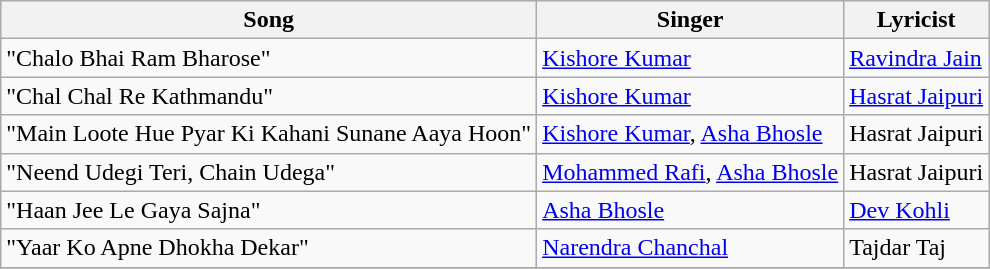<table class="wikitable">
<tr>
<th>Song</th>
<th>Singer</th>
<th>Lyricist</th>
</tr>
<tr>
<td>"Chalo Bhai Ram Bharose"</td>
<td><a href='#'>Kishore Kumar</a></td>
<td><a href='#'>Ravindra Jain</a></td>
</tr>
<tr>
<td>"Chal Chal Re Kathmandu"</td>
<td><a href='#'>Kishore Kumar</a></td>
<td><a href='#'>Hasrat Jaipuri</a></td>
</tr>
<tr>
<td>"Main Loote Hue Pyar Ki Kahani Sunane Aaya Hoon"</td>
<td><a href='#'>Kishore Kumar</a>, <a href='#'>Asha Bhosle</a></td>
<td>Hasrat Jaipuri</td>
</tr>
<tr>
<td>"Neend Udegi Teri, Chain Udega"</td>
<td><a href='#'>Mohammed Rafi</a>, <a href='#'>Asha Bhosle</a></td>
<td>Hasrat Jaipuri</td>
</tr>
<tr>
<td>"Haan Jee Le Gaya Sajna"</td>
<td><a href='#'>Asha Bhosle</a></td>
<td><a href='#'>Dev Kohli</a></td>
</tr>
<tr>
<td>"Yaar Ko Apne Dhokha Dekar"</td>
<td><a href='#'>Narendra Chanchal</a></td>
<td>Tajdar Taj</td>
</tr>
<tr>
</tr>
</table>
